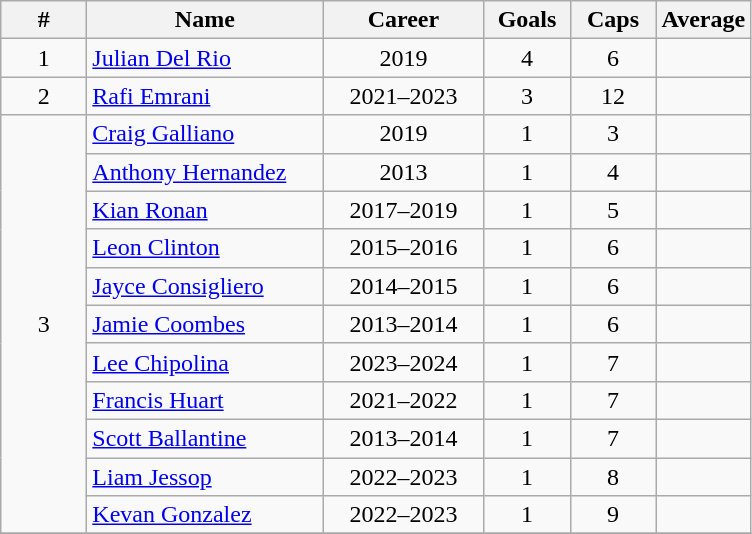<table class="wikitable sortable" style="text-align:center;">
<tr>
<th width=50px>#</th>
<th style="width:150px;">Name</th>
<th style="width:100px;">Career</th>
<th width=50px>Goals</th>
<th width=50px>Caps</th>
<th width=50px>Average</th>
</tr>
<tr>
<td>1</td>
<td align="left"><a href='#'>Julian Del Rio</a></td>
<td>2019</td>
<td>4</td>
<td>6</td>
<td></td>
</tr>
<tr>
<td>2</td>
<td align="left"><a href='#'>Rafi Emrani</a></td>
<td>2021–2023</td>
<td>3</td>
<td>12</td>
<td></td>
</tr>
<tr>
<td rowspan="11">3</td>
<td align="left"><a href='#'>Craig Galliano</a></td>
<td>2019</td>
<td>1</td>
<td>3</td>
<td></td>
</tr>
<tr>
<td align="left"><a href='#'>Anthony Hernandez</a></td>
<td>2013</td>
<td>1</td>
<td>4</td>
<td></td>
</tr>
<tr>
<td align="left"><a href='#'>Kian Ronan</a></td>
<td>2017–2019</td>
<td>1</td>
<td>5</td>
<td></td>
</tr>
<tr>
<td align="left"><a href='#'>Leon Clinton</a></td>
<td>2015–2016</td>
<td>1</td>
<td>6</td>
<td></td>
</tr>
<tr>
<td align="left"><a href='#'>Jayce Consigliero</a></td>
<td>2014–2015</td>
<td>1</td>
<td>6</td>
<td></td>
</tr>
<tr>
<td align="left"><a href='#'>Jamie Coombes</a></td>
<td>2013–2014</td>
<td>1</td>
<td>6</td>
<td></td>
</tr>
<tr>
<td align="left"><a href='#'>Lee Chipolina</a></td>
<td>2023–2024</td>
<td>1</td>
<td>7</td>
<td></td>
</tr>
<tr>
<td align="left"><a href='#'>Francis Huart</a></td>
<td>2021–2022</td>
<td>1</td>
<td>7</td>
<td></td>
</tr>
<tr>
<td align="left"><a href='#'>Scott Ballantine</a></td>
<td>2013–2014</td>
<td>1</td>
<td>7</td>
<td></td>
</tr>
<tr>
<td align="left"><a href='#'>Liam Jessop</a></td>
<td>2022–2023</td>
<td>1</td>
<td>8</td>
<td></td>
</tr>
<tr>
<td align="left"><a href='#'>Kevan Gonzalez</a></td>
<td>2022–2023</td>
<td>1</td>
<td>9</td>
<td></td>
</tr>
<tr>
</tr>
</table>
